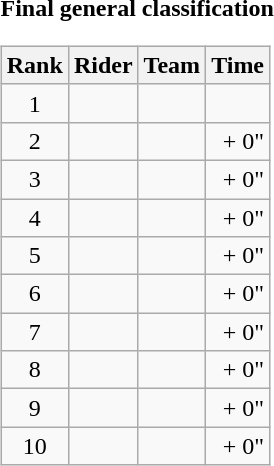<table>
<tr>
<td><strong>Final general classification</strong><br><table class="wikitable">
<tr>
<th scope="col">Rank</th>
<th scope="col">Rider</th>
<th scope="col">Team</th>
<th scope="col">Time</th>
</tr>
<tr>
<td style="text-align:center;">1</td>
<td></td>
<td></td>
<td style="text-align:right;"></td>
</tr>
<tr>
<td style="text-align:center;">2</td>
<td></td>
<td></td>
<td style="text-align:right;">+ 0"</td>
</tr>
<tr>
<td style="text-align:center;">3</td>
<td></td>
<td></td>
<td style="text-align:right;">+ 0"</td>
</tr>
<tr>
<td style="text-align:center;">4</td>
<td></td>
<td></td>
<td style="text-align:right;">+ 0"</td>
</tr>
<tr>
<td style="text-align:center;">5</td>
<td></td>
<td></td>
<td style="text-align:right;">+ 0"</td>
</tr>
<tr>
<td style="text-align:center;">6</td>
<td></td>
<td></td>
<td style="text-align:right;">+ 0"</td>
</tr>
<tr>
<td style="text-align:center;">7</td>
<td></td>
<td></td>
<td style="text-align:right;">+ 0"</td>
</tr>
<tr>
<td style="text-align:center;">8</td>
<td></td>
<td></td>
<td style="text-align:right;">+ 0"</td>
</tr>
<tr>
<td style="text-align:center;">9</td>
<td></td>
<td></td>
<td style="text-align:right;">+ 0"</td>
</tr>
<tr>
<td style="text-align:center;">10</td>
<td></td>
<td></td>
<td style="text-align:right;">+ 0"</td>
</tr>
</table>
</td>
</tr>
</table>
